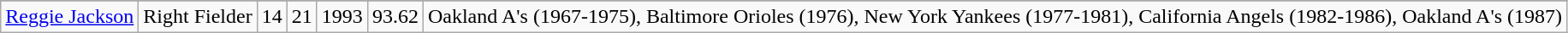<table class="wikitable">
<tr>
</tr>
<tr>
<td><a href='#'>Reggie Jackson</a></td>
<td>Right Fielder</td>
<td>14</td>
<td>21</td>
<td>1993</td>
<td>93.62</td>
<td>Oakland A's (1967-1975), Baltimore Orioles (1976), New York Yankees (1977-1981), California Angels (1982-1986), Oakland A's (1987)</td>
</tr>
</table>
